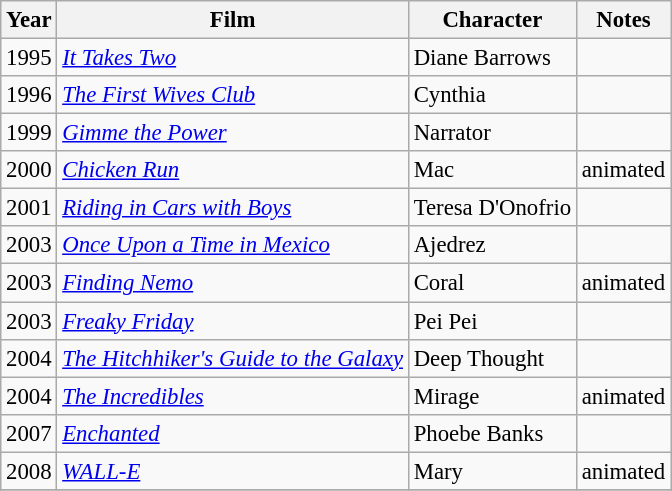<table class="wikitable" style="font-size: 95%;">
<tr>
<th>Year</th>
<th>Film</th>
<th>Character</th>
<th>Notes</th>
</tr>
<tr>
<td>1995</td>
<td><em><a href='#'>It Takes Two</a></em></td>
<td>Diane Barrows</td>
<td></td>
</tr>
<tr>
<td>1996</td>
<td><em><a href='#'>The First Wives Club</a></em></td>
<td>Cynthia</td>
<td></td>
</tr>
<tr>
<td>1999</td>
<td><em><a href='#'>Gimme the Power</a></em></td>
<td>Narrator</td>
<td></td>
</tr>
<tr>
<td>2000</td>
<td><em><a href='#'>Chicken Run</a></em></td>
<td>Mac</td>
<td>animated</td>
</tr>
<tr>
<td>2001</td>
<td><em><a href='#'>Riding in Cars with Boys</a></em></td>
<td>Teresa D'Onofrio</td>
<td></td>
</tr>
<tr>
<td>2003</td>
<td><em><a href='#'>Once Upon a Time in Mexico</a></em></td>
<td>Ajedrez</td>
<td></td>
</tr>
<tr>
<td>2003</td>
<td><em><a href='#'>Finding Nemo</a></em></td>
<td>Coral</td>
<td>animated</td>
</tr>
<tr>
<td>2003</td>
<td><em><a href='#'>Freaky Friday</a></em></td>
<td>Pei Pei</td>
<td></td>
</tr>
<tr>
<td>2004</td>
<td><em><a href='#'>The Hitchhiker's Guide to the Galaxy</a></em></td>
<td>Deep Thought</td>
<td></td>
</tr>
<tr>
<td>2004</td>
<td><em><a href='#'>The Incredibles</a></em></td>
<td>Mirage</td>
<td>animated</td>
</tr>
<tr>
<td>2007</td>
<td><em><a href='#'>Enchanted</a></em></td>
<td>Phoebe Banks</td>
<td></td>
</tr>
<tr>
<td>2008</td>
<td><em><a href='#'>WALL-E</a></em></td>
<td>Mary</td>
<td>animated</td>
</tr>
<tr>
</tr>
</table>
